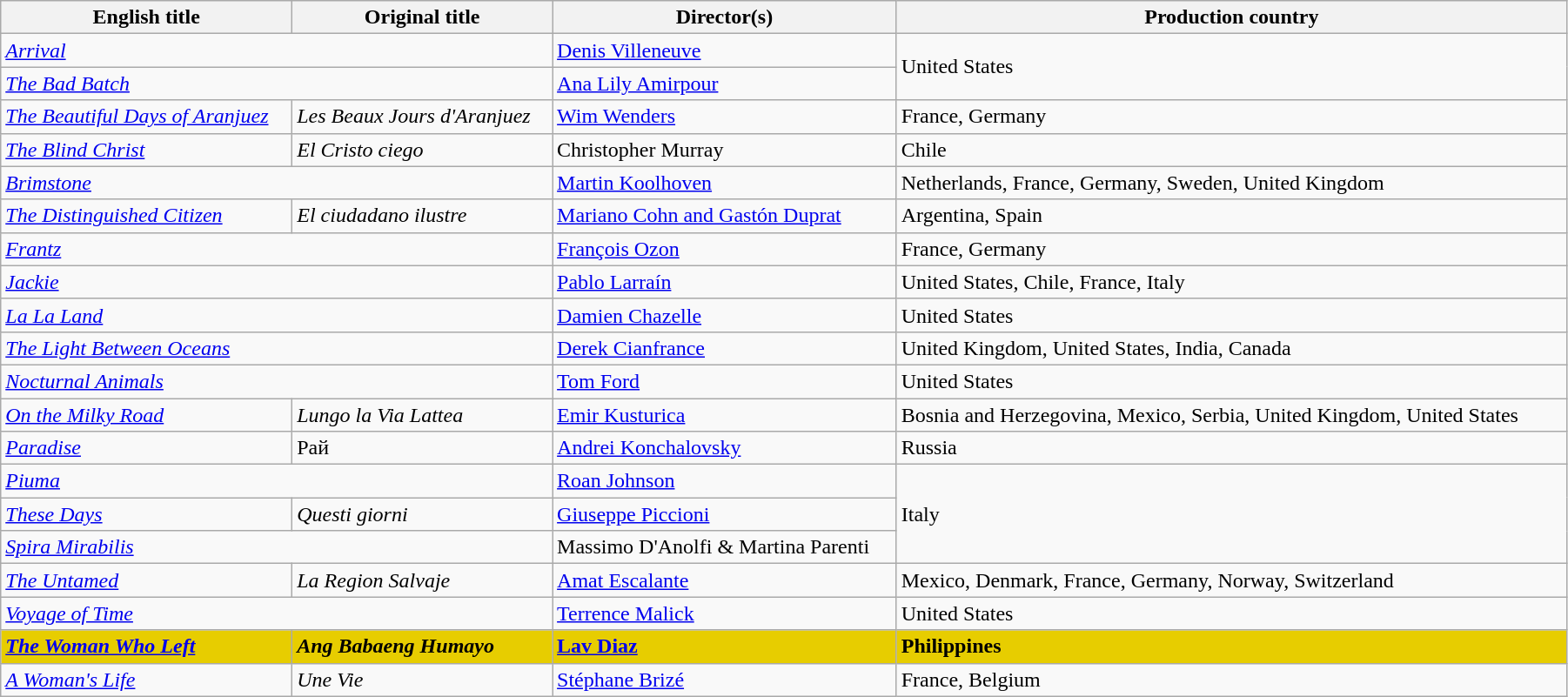<table class="wikitable" style="width:95%; margin-bottom:2px">
<tr>
<th>English title</th>
<th>Original title</th>
<th>Director(s)</th>
<th>Production country</th>
</tr>
<tr>
<td colspan=2><em><a href='#'>Arrival</a></em></td>
<td data-sort-value="Villeneuve"><a href='#'>Denis Villeneuve</a></td>
<td rowspan="2">United States</td>
</tr>
<tr>
<td colspan=2 data-sort-value="Bad"><em><a href='#'>The Bad Batch</a></em></td>
<td data-sort-value="Amirpour"><a href='#'>Ana Lily Amirpour</a></td>
</tr>
<tr>
<td data-sort-value="Beautiful"><em><a href='#'>The Beautiful Days of Aranjuez</a></em></td>
<td data-sort-value=""><em>Les Beaux Jours d'Aranjuez</em></td>
<td data-sort-value="Wenders"><a href='#'>Wim Wenders</a></td>
<td>France, Germany</td>
</tr>
<tr>
<td data-sort-value="Blind"><em><a href='#'>The Blind Christ</a></em></td>
<td data-sort-value="Cristo"><em>El Cristo ciego</em></td>
<td data-sort-value="Murray">Christopher Murray</td>
<td>Chile</td>
</tr>
<tr>
<td colspan=2><em><a href='#'>Brimstone</a></em></td>
<td data-sort-value="Koolhoven"><a href='#'>Martin Koolhoven</a></td>
<td>Netherlands, France, Germany, Sweden, United Kingdom</td>
</tr>
<tr>
<td data-sort-value="Distinguished"><em><a href='#'>The Distinguished Citizen</a></em></td>
<td data-sort-value=""><em>El ciudadano ilustre</em></td>
<td data-sort-value="Duprat"><a href='#'>Mariano Cohn and Gastón Duprat</a></td>
<td>Argentina, Spain</td>
</tr>
<tr>
<td colspan=2><em><a href='#'>Frantz</a></em></td>
<td data-sort-value="Ozon"><a href='#'>François Ozon</a></td>
<td>France, Germany</td>
</tr>
<tr>
<td colspan=2><em><a href='#'>Jackie</a></em></td>
<td data-sort-value="Larraín"><a href='#'>Pablo Larraín</a></td>
<td>United States, Chile, France, Italy</td>
</tr>
<tr>
<td colspan=2><em><a href='#'>La La Land</a></em></td>
<td data-sort-value="Chazelle"><a href='#'>Damien Chazelle</a></td>
<td>United States</td>
</tr>
<tr>
<td colspan=2 data-sort-value="Light"><em><a href='#'>The Light Between Oceans</a></em></td>
<td data-sort-value="Cianfrance"><a href='#'>Derek Cianfrance</a></td>
<td>United Kingdom, United States, India, Canada</td>
</tr>
<tr>
<td colspan=2><em><a href='#'>Nocturnal Animals</a></em></td>
<td data-sort-value="Ford"><a href='#'>Tom Ford</a></td>
<td>United States</td>
</tr>
<tr>
<td><em><a href='#'>On the Milky Road</a></em></td>
<td><em>Lungo la Via Lattea</em></td>
<td data-sort-value="Kusturica"><a href='#'>Emir Kusturica</a></td>
<td>Bosnia and Herzegovina, Mexico, Serbia, United Kingdom, United States</td>
</tr>
<tr>
<td><em><a href='#'>Paradise</a></em></td>
<td>Рай</td>
<td data-sort-value="Konchalovsky"><a href='#'>Andrei Konchalovsky</a></td>
<td>Russia</td>
</tr>
<tr>
<td colspan=2><em><a href='#'>Piuma</a></em></td>
<td data-sort-value="Johnson"><a href='#'>Roan Johnson</a></td>
<td rowspan="3">Italy</td>
</tr>
<tr>
<td><em><a href='#'>These Days</a></em></td>
<td><em>Questi giorni</em></td>
<td data-sort-value="Piccioni"><a href='#'>Giuseppe Piccioni</a></td>
</tr>
<tr>
<td colspan=2><em><a href='#'>Spira Mirabilis</a></em></td>
<td data-sort-value="D'Anolfi">Massimo D'Anolfi & Martina Parenti</td>
</tr>
<tr>
<td data-sort-value="Untamed"><em><a href='#'>The Untamed</a></em></td>
<td data-sort-value="Region"><em>La Region Salvaje</em></td>
<td data-sort-value="Escalante"><a href='#'>Amat Escalante</a></td>
<td>Mexico, Denmark, France, Germany, Norway, Switzerland</td>
</tr>
<tr>
<td colspan=2><em><a href='#'>Voyage of Time</a></em></td>
<td data-sort-value="Malick"><a href='#'>Terrence Malick</a></td>
<td>United States</td>
</tr>
<tr style="background:#E7CD00;">
<td data-sort-value="Woman W"><strong><em><a href='#'>The Woman Who Left</a></em></strong></td>
<td><strong><em>Ang Babaeng Humayo</em></strong></td>
<td data-sort-value="Diaz"><strong><a href='#'>Lav Diaz</a></strong></td>
<td><strong>Philippines</strong></td>
</tr>
<tr>
<td data-sort-value="Woman's"><em><a href='#'>A Woman's Life</a></em></td>
<td data-sort-value="Vie"><em>Une Vie</em></td>
<td data-sort-value="Brizé"><a href='#'>Stéphane Brizé</a></td>
<td>France, Belgium</td>
</tr>
</table>
